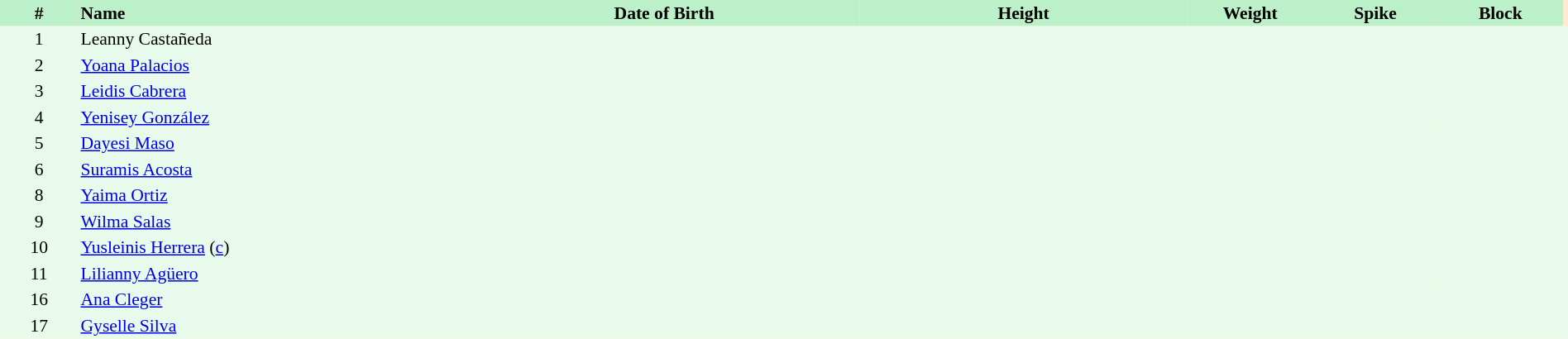<table border=0 cellpadding=2 cellspacing=0  |- bgcolor=#FFECCE style="text-align:center; font-size:90%;" width=100%>
<tr bgcolor=#BBF0C9>
<th width=5%>#</th>
<th width=25% align=left>Name</th>
<th width=25%>Date of Birth</th>
<th width=21%>Height</th>
<th width=8%>Weight</th>
<th width=8%>Spike</th>
<th width=8%>Block</th>
</tr>
<tr bgcolor=#E7FAEC>
<td>1</td>
<td align=left>Leanny Castañeda</td>
<td></td>
<td></td>
<td></td>
<td></td>
<td></td>
<td></td>
</tr>
<tr bgcolor=#E7FAEC>
<td>2</td>
<td align=left><a href='#'>Yoana Palacios</a></td>
<td></td>
<td></td>
<td></td>
<td></td>
<td></td>
<td></td>
</tr>
<tr bgcolor=#E7FAEC>
<td>3</td>
<td align=left><a href='#'>Leidis Cabrera</a></td>
<td></td>
<td></td>
<td></td>
<td></td>
<td></td>
<td></td>
</tr>
<tr bgcolor=#E7FAEC>
<td>4</td>
<td align=left><a href='#'>Yenisey González</a></td>
<td></td>
<td></td>
<td></td>
<td></td>
<td></td>
<td></td>
</tr>
<tr bgcolor=#E7FAEC>
<td>5</td>
<td align=left><a href='#'>Dayesi Maso</a></td>
<td></td>
<td></td>
<td></td>
<td></td>
<td></td>
<td></td>
</tr>
<tr bgcolor=#E7FAEC>
<td>6</td>
<td align=left><a href='#'>Suramis Acosta</a></td>
<td></td>
<td></td>
<td></td>
<td></td>
<td></td>
<td></td>
</tr>
<tr bgcolor=#E7FAEC>
<td>8</td>
<td align=left><a href='#'>Yaima Ortiz</a></td>
<td></td>
<td></td>
<td></td>
<td></td>
<td></td>
<td></td>
</tr>
<tr bgcolor=#E7FAEC>
<td>9</td>
<td align=left><a href='#'>Wilma Salas</a></td>
<td></td>
<td></td>
<td></td>
<td></td>
<td></td>
<td></td>
</tr>
<tr bgcolor=#E7FAEC>
<td>10</td>
<td align=left><a href='#'>Yusleinis Herrera</a> (<a href='#'>c</a>)</td>
<td></td>
<td></td>
<td></td>
<td></td>
<td></td>
<td></td>
</tr>
<tr bgcolor=#E7FAEC>
<td>11</td>
<td align=left><a href='#'>Lilianny Agüero</a></td>
<td></td>
<td></td>
<td></td>
<td></td>
<td></td>
<td></td>
</tr>
<tr bgcolor=#E7FAEC>
<td>16</td>
<td align=left><a href='#'>Ana Cleger</a></td>
<td></td>
<td></td>
<td></td>
<td></td>
<td></td>
<td></td>
</tr>
<tr bgcolor=#E7FAEC>
<td>17</td>
<td align=left><a href='#'>Gyselle Silva</a></td>
<td></td>
<td></td>
<td></td>
<td></td>
<td></td>
<td></td>
</tr>
</table>
